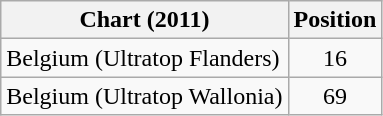<table class="wikitable sortable">
<tr>
<th>Chart (2011)</th>
<th>Position</th>
</tr>
<tr>
<td>Belgium (Ultratop Flanders)</td>
<td style="text-align:center;">16</td>
</tr>
<tr>
<td>Belgium (Ultratop Wallonia)</td>
<td style="text-align:center;">69</td>
</tr>
</table>
